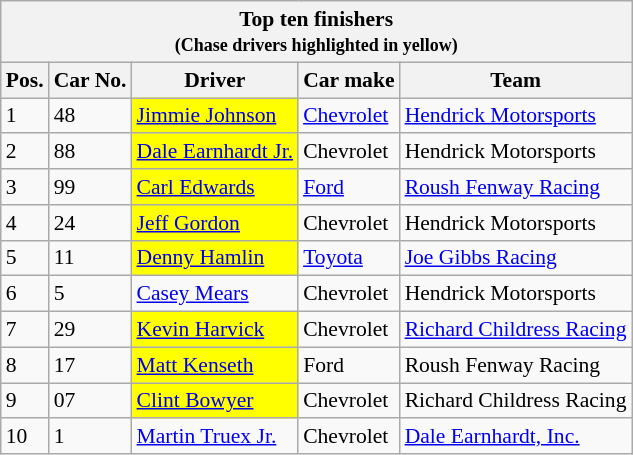<table class="wikitable" style="font-size:90%;">
<tr>
<th colspan="9">Top ten finishers<br><small>(Chase drivers highlighted in yellow)</small></th>
</tr>
<tr>
<th>Pos.</th>
<th>Car No.</th>
<th>Driver</th>
<th>Car make</th>
<th>Team</th>
</tr>
<tr>
<td>1</td>
<td>48</td>
<td style="background:yellow;"><a href='#'>Jimmie Johnson</a></td>
<td><a href='#'>Chevrolet</a></td>
<td><a href='#'>Hendrick Motorsports</a></td>
</tr>
<tr>
<td>2</td>
<td>88</td>
<td style="background:yellow;"><a href='#'>Dale Earnhardt Jr.</a></td>
<td>Chevrolet</td>
<td>Hendrick Motorsports</td>
</tr>
<tr>
<td>3</td>
<td>99</td>
<td style="background:yellow;"><a href='#'>Carl Edwards</a></td>
<td><a href='#'>Ford</a></td>
<td><a href='#'>Roush Fenway Racing</a></td>
</tr>
<tr>
<td>4</td>
<td>24</td>
<td style="background:yellow;"><a href='#'>Jeff Gordon</a></td>
<td>Chevrolet</td>
<td>Hendrick Motorsports</td>
</tr>
<tr>
<td>5</td>
<td>11</td>
<td style="background:yellow;"><a href='#'>Denny Hamlin</a></td>
<td><a href='#'>Toyota</a></td>
<td><a href='#'>Joe Gibbs Racing</a></td>
</tr>
<tr>
<td>6</td>
<td>5</td>
<td><a href='#'>Casey Mears</a></td>
<td>Chevrolet</td>
<td>Hendrick Motorsports</td>
</tr>
<tr>
<td>7</td>
<td>29</td>
<td style="background:yellow;"><a href='#'>Kevin Harvick</a></td>
<td>Chevrolet</td>
<td><a href='#'>Richard Childress Racing</a></td>
</tr>
<tr>
<td>8</td>
<td>17</td>
<td style="background:yellow;"><a href='#'>Matt Kenseth</a></td>
<td>Ford</td>
<td>Roush Fenway Racing</td>
</tr>
<tr>
<td>9</td>
<td>07</td>
<td style="background:yellow;"><a href='#'>Clint Bowyer</a></td>
<td>Chevrolet</td>
<td>Richard Childress Racing</td>
</tr>
<tr>
<td>10</td>
<td>1</td>
<td><a href='#'>Martin Truex Jr.</a></td>
<td>Chevrolet</td>
<td><a href='#'>Dale Earnhardt, Inc.</a></td>
</tr>
</table>
